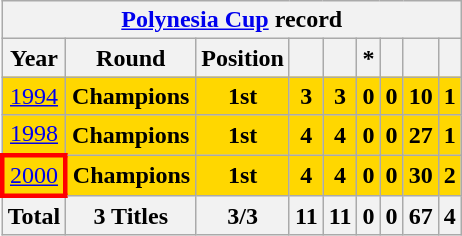<table class="wikitable" style="text-align: center;">
<tr>
<th colspan=10><a href='#'>Polynesia Cup</a> record</th>
</tr>
<tr>
<th>Year</th>
<th>Round</th>
<th>Position</th>
<th></th>
<th></th>
<th>*</th>
<th></th>
<th></th>
<th></th>
</tr>
<tr bgcolor=gold>
<td> <a href='#'>1994</a></td>
<td><strong>Champions</strong></td>
<td><strong>1st</strong></td>
<td><strong>3</strong></td>
<td><strong>3</strong></td>
<td><strong>0</strong></td>
<td><strong>0</strong></td>
<td><strong>10</strong></td>
<td><strong>1</strong></td>
</tr>
<tr bgcolor=gold>
<td> <a href='#'>1998</a></td>
<td><strong>Champions</strong></td>
<td><strong>1st</strong></td>
<td><strong>4</strong></td>
<td><strong>4</strong></td>
<td><strong>0</strong></td>
<td><strong>0</strong></td>
<td><strong>27</strong></td>
<td><strong>1</strong></td>
</tr>
<tr bgcolor=gold>
<td style="border: 3px solid red"> <a href='#'>2000</a></td>
<td><strong>Champions</strong></td>
<td><strong>1st</strong></td>
<td><strong>4</strong></td>
<td><strong>4</strong></td>
<td><strong>0</strong></td>
<td><strong>0</strong></td>
<td><strong>30</strong></td>
<td><strong>2</strong></td>
</tr>
<tr>
<th>Total</th>
<th>3 Titles</th>
<th>3/3</th>
<th>11</th>
<th>11</th>
<th>0</th>
<th>0</th>
<th>67</th>
<th>4</th>
</tr>
</table>
